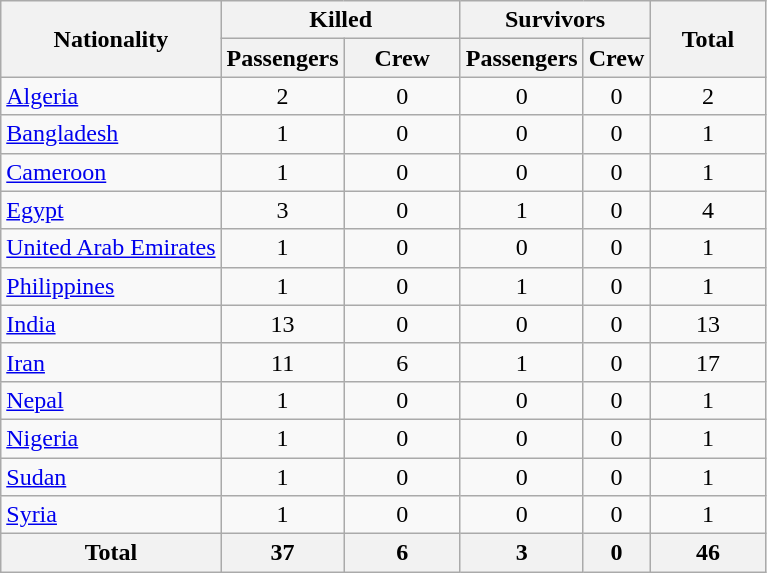<table class="wikitable sortable collapsed floatright">
<tr>
<th rowspan=2>Nationality</th>
<th colspan=2>Killed</th>
<th colspan=2 width=70px>Survivors</th>
<th rowspan=2 width=70px>Total</th>
</tr>
<tr>
<th width=70px>Passengers</th>
<th width=70px>Crew</th>
<th>Passengers</th>
<th>Crew</th>
</tr>
<tr>
<td><a href='#'>Algeria</a></td>
<td align=center>2</td>
<td align=center>0</td>
<td align=center>0</td>
<td align=center>0</td>
<td align=center>2</td>
</tr>
<tr>
<td><a href='#'>Bangladesh</a></td>
<td align=center>1</td>
<td align=center>0</td>
<td align=center>0</td>
<td align=center>0</td>
<td align=center>1</td>
</tr>
<tr>
<td><a href='#'>Cameroon</a></td>
<td align=center>1</td>
<td align=center>0</td>
<td align=center>0</td>
<td align=center>0</td>
<td align=center>1</td>
</tr>
<tr>
<td><a href='#'>Egypt</a></td>
<td align=center>3</td>
<td align=center>0</td>
<td align=center>1</td>
<td align=center>0</td>
<td align=center>4</td>
</tr>
<tr>
<td><a href='#'>United Arab Emirates</a></td>
<td align=center>1</td>
<td align=center>0</td>
<td align=center>0</td>
<td align=center>0</td>
<td align=center>1</td>
</tr>
<tr>
<td><a href='#'>Philippines</a></td>
<td align=center>1</td>
<td align=center>0</td>
<td align=center>1</td>
<td align=center>0</td>
<td align=center>1</td>
</tr>
<tr>
<td><a href='#'>India</a></td>
<td align=center>13</td>
<td align=center>0</td>
<td align=center>0</td>
<td align=center>0</td>
<td align=center>13</td>
</tr>
<tr>
<td><a href='#'>Iran</a></td>
<td align=center>11</td>
<td align=center>6</td>
<td align=center>1</td>
<td align=center>0</td>
<td align=center>17</td>
</tr>
<tr>
<td><a href='#'>Nepal</a></td>
<td align=center>1</td>
<td align=center>0</td>
<td align=center>0</td>
<td align=center>0</td>
<td align=center>1</td>
</tr>
<tr>
<td><a href='#'>Nigeria</a></td>
<td align=center>1</td>
<td align=center>0</td>
<td align=center>0</td>
<td align=center>0</td>
<td align=center>1</td>
</tr>
<tr>
<td><a href='#'>Sudan</a></td>
<td align=center>1</td>
<td align=center>0</td>
<td align=center>0</td>
<td align=center>0</td>
<td align=center>1</td>
</tr>
<tr>
<td><a href='#'>Syria</a></td>
<td align=center>1</td>
<td align=center>0</td>
<td align=center>0</td>
<td align=center>0</td>
<td align=center>1</td>
</tr>
<tr>
<th>Total</th>
<th>37</th>
<th>6</th>
<th>3</th>
<th>0</th>
<th>46</th>
</tr>
</table>
